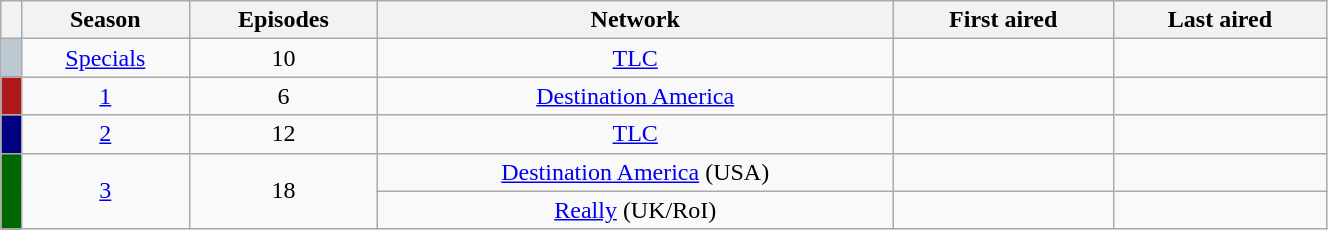<table class="wikitable"  style="text-align:center; width:70%;">
<tr>
<th></th>
<th>Season</th>
<th>Episodes</th>
<th>Network</th>
<th>First aired</th>
<th>Last aired</th>
</tr>
<tr>
<td style="background: #BCC9D2;"></td>
<td><a href='#'>Specials</a></td>
<td style="padding: 0 8px;">10</td>
<td><a href='#'>TLC</a></td>
<td style="padding: 0 8px;"></td>
<td style="padding: 0 8px;"></td>
</tr>
<tr>
<td style="background: #AE1A1A;"></td>
<td><a href='#'>1</a></td>
<td style="padding: 0 8px;">6</td>
<td><a href='#'>Destination America</a></td>
<td style="padding: 0 8px;"></td>
<td style="padding: 0 8px;"></td>
</tr>
<tr>
<td style="background: #000080;"></td>
<td><a href='#'>2</a></td>
<td style="padding: 0 8px;">12</td>
<td><a href='#'>TLC</a></td>
<td style="padding: 0 8px;"></td>
<td style="padding: 0 8px;"></td>
</tr>
<tr>
<td style="background:#006600;" rowspan=2></td>
<td rowspan=2><a href='#'>3</a></td>
<td style="padding: 0 8px;" rowspan=2>18</td>
<td><a href='#'>Destination America</a> (USA)</td>
<td style="padding: 0 8px;"></td>
<td style="padding: 0 8px;"></td>
</tr>
<tr>
<td><a href='#'>Really</a> (UK/RoI)</td>
<td style="padding: 0 8px;"></td>
<td style="padding: 0 8px;"></td>
</tr>
</table>
